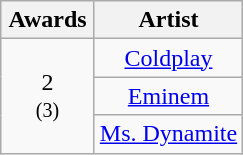<table class="wikitable" rowspan="2" style="text-align:center;">
<tr>
<th scope="col" style="width:55px;">Awards</th>
<th scope="col" style="text-align:center;">Artist</th>
</tr>
<tr>
<td rowspan="3">2<br><small>(3)</small></td>
<td><a href='#'>Coldplay</a></td>
</tr>
<tr>
<td><a href='#'>Eminem</a></td>
</tr>
<tr>
<td><a href='#'>Ms. Dynamite</a></td>
</tr>
</table>
